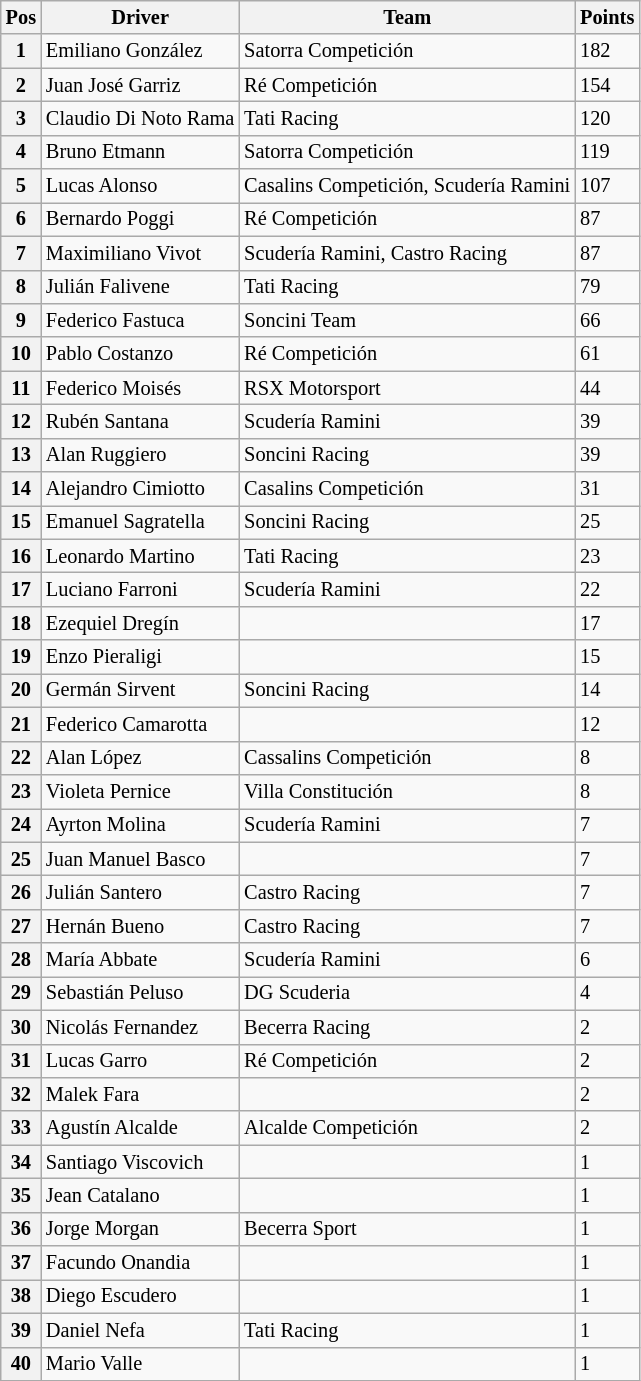<table class="wikitable" style="font-size:85%">
<tr>
<th>Pos</th>
<th>Driver</th>
<th>Team</th>
<th>Points</th>
</tr>
<tr>
<th>1</th>
<td> Emiliano González</td>
<td>Satorra Competición</td>
<td>182</td>
</tr>
<tr>
<th>2</th>
<td> Juan José Garriz</td>
<td>Ré Competición</td>
<td>154</td>
</tr>
<tr>
<th>3</th>
<td> Claudio Di Noto Rama</td>
<td>Tati Racing</td>
<td>120</td>
</tr>
<tr>
<th>4</th>
<td> Bruno Etmann</td>
<td>Satorra Competición</td>
<td>119</td>
</tr>
<tr>
<th>5</th>
<td> Lucas Alonso</td>
<td>Casalins Competición, Scudería Ramini</td>
<td>107</td>
</tr>
<tr>
<th>6</th>
<td> Bernardo Poggi</td>
<td>Ré Competición</td>
<td>87</td>
</tr>
<tr>
<th>7</th>
<td> Maximiliano Vivot</td>
<td>Scudería Ramini, Castro Racing</td>
<td>87</td>
</tr>
<tr>
<th>8</th>
<td> Julián Falivene</td>
<td>Tati Racing</td>
<td>79</td>
</tr>
<tr>
<th>9</th>
<td> Federico Fastuca</td>
<td>Soncini Team</td>
<td>66</td>
</tr>
<tr>
<th>10</th>
<td> Pablo Costanzo</td>
<td>Ré Competición</td>
<td>61</td>
</tr>
<tr>
<th>11</th>
<td> Federico Moisés</td>
<td>RSX Motorsport</td>
<td>44</td>
</tr>
<tr>
<th>12</th>
<td> Rubén Santana</td>
<td>Scudería Ramini</td>
<td>39</td>
</tr>
<tr>
<th>13</th>
<td> Alan Ruggiero</td>
<td>Soncini Racing</td>
<td>39</td>
</tr>
<tr>
<th>14</th>
<td> Alejandro Cimiotto</td>
<td>Casalins Competición</td>
<td>31</td>
</tr>
<tr>
<th>15</th>
<td> Emanuel Sagratella</td>
<td>Soncini Racing</td>
<td>25</td>
</tr>
<tr>
<th>16</th>
<td> Leonardo Martino</td>
<td>Tati Racing</td>
<td>23</td>
</tr>
<tr>
<th>17</th>
<td> Luciano Farroni</td>
<td>Scudería Ramini</td>
<td>22</td>
</tr>
<tr>
<th>18</th>
<td> Ezequiel Dregín</td>
<td></td>
<td>17</td>
</tr>
<tr>
<th>19</th>
<td> Enzo Pieraligi</td>
<td></td>
<td>15</td>
</tr>
<tr>
<th>20</th>
<td> Germán Sirvent</td>
<td>Soncini Racing</td>
<td>14</td>
</tr>
<tr>
<th>21</th>
<td> Federico Camarotta</td>
<td></td>
<td>12</td>
</tr>
<tr>
<th>22</th>
<td> Alan López</td>
<td>Cassalins Competición</td>
<td>8</td>
</tr>
<tr>
<th>23</th>
<td> Violeta Pernice</td>
<td>Villa Constitución</td>
<td>8</td>
</tr>
<tr>
<th>24</th>
<td> Ayrton Molina</td>
<td>Scudería Ramini</td>
<td>7</td>
</tr>
<tr>
<th>25</th>
<td> Juan Manuel Basco</td>
<td></td>
<td>7</td>
</tr>
<tr>
<th>26</th>
<td> Julián Santero</td>
<td>Castro Racing</td>
<td>7</td>
</tr>
<tr>
<th>27</th>
<td> Hernán Bueno</td>
<td>Castro Racing</td>
<td>7</td>
</tr>
<tr>
<th>28</th>
<td> María Abbate</td>
<td>Scudería Ramini</td>
<td>6</td>
</tr>
<tr>
<th>29</th>
<td> Sebastián Peluso</td>
<td>DG Scuderia</td>
<td>4</td>
</tr>
<tr>
<th>30</th>
<td> Nicolás Fernandez</td>
<td>Becerra Racing</td>
<td>2</td>
</tr>
<tr>
<th>31</th>
<td> Lucas Garro</td>
<td>Ré Competición</td>
<td>2</td>
</tr>
<tr>
<th>32</th>
<td> Malek Fara</td>
<td></td>
<td>2</td>
</tr>
<tr>
<th>33</th>
<td> Agustín Alcalde</td>
<td>Alcalde Competición</td>
<td>2</td>
</tr>
<tr>
<th>34</th>
<td> Santiago Viscovich</td>
<td></td>
<td>1</td>
</tr>
<tr>
<th>35</th>
<td> Jean Catalano</td>
<td></td>
<td>1</td>
</tr>
<tr>
<th>36</th>
<td> Jorge Morgan</td>
<td>Becerra Sport</td>
<td>1</td>
</tr>
<tr>
<th>37</th>
<td> Facundo Onandia</td>
<td></td>
<td>1</td>
</tr>
<tr>
<th>38</th>
<td> Diego Escudero</td>
<td></td>
<td>1</td>
</tr>
<tr>
<th>39</th>
<td> Daniel Nefa</td>
<td>Tati Racing</td>
<td>1</td>
</tr>
<tr>
<th>40</th>
<td> Mario Valle</td>
<td></td>
<td>1</td>
</tr>
</table>
